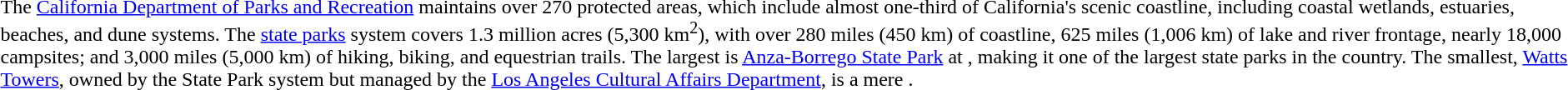<table width=100% border=0>
<tr valign="top">
<td>The <a href='#'>California Department of Parks and Recreation</a> maintains over 270 protected areas, which include almost one-third of California's scenic coastline, including  coastal wetlands, estuaries, beaches, and dune systems. The <a href='#'>state parks</a> system covers 1.3 million acres (5,300 km<sup>2</sup>), with over 280 miles (450 km) of coastline, 625 miles (1,006 km) of lake and river frontage, nearly 18,000 campsites; and 3,000 miles (5,000 km) of hiking, biking, and equestrian trails. The largest is <a href='#'>Anza-Borrego State Park</a> at , making it one of the largest state parks in the country. The smallest, <a href='#'>Watts Towers</a>, owned by the State Park system but managed by the <a href='#'>Los Angeles Cultural Affairs Department</a>, is a mere .</td>
<td rowspan=2></td>
</tr>
</table>
